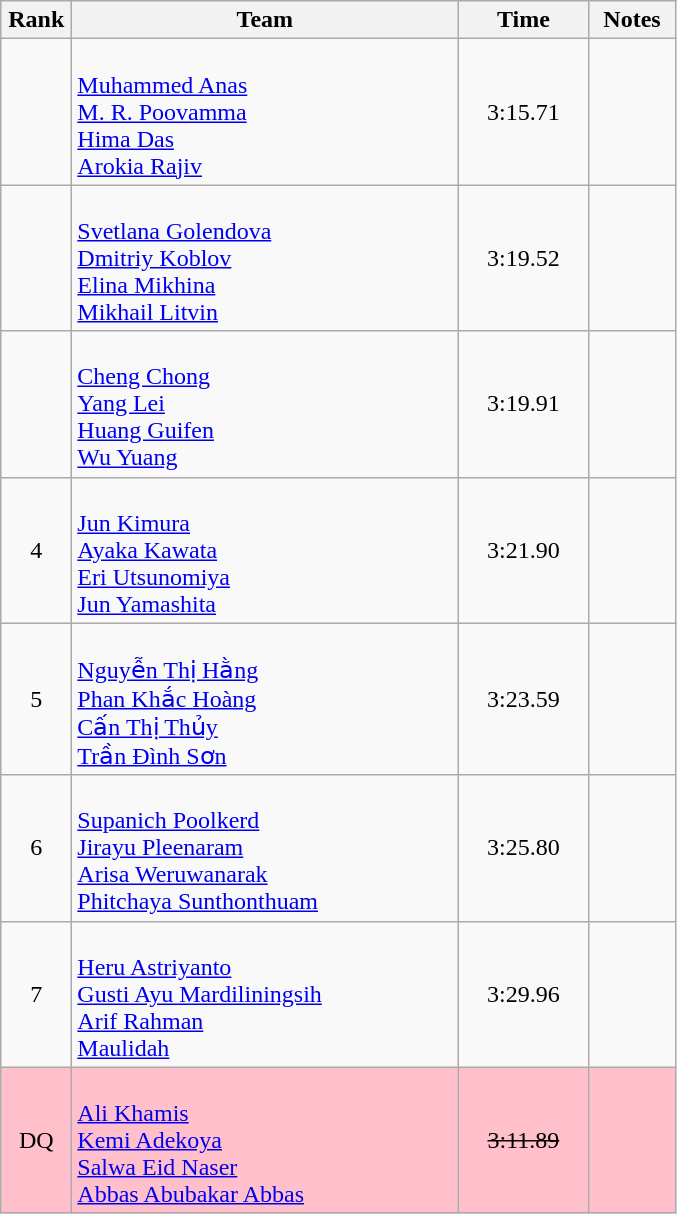<table class="wikitable" style="text-align:center">
<tr>
<th width=40>Rank</th>
<th width=250>Team</th>
<th width=80>Time</th>
<th width=50>Notes</th>
</tr>
<tr>
<td></td>
<td align=left><br><a href='#'>Muhammed Anas</a><br><a href='#'>M. R. Poovamma</a><br><a href='#'>Hima Das</a><br><a href='#'>Arokia Rajiv</a></td>
<td>3:15.71</td>
<td></td>
</tr>
<tr>
<td></td>
<td align=left><br><a href='#'>Svetlana Golendova</a><br><a href='#'>Dmitriy Koblov</a><br><a href='#'>Elina Mikhina</a><br><a href='#'>Mikhail Litvin</a></td>
<td>3:19.52</td>
<td></td>
</tr>
<tr>
<td></td>
<td align=left><br><a href='#'>Cheng Chong</a><br><a href='#'>Yang Lei</a><br><a href='#'>Huang Guifen</a><br><a href='#'>Wu Yuang</a></td>
<td>3:19.91</td>
<td></td>
</tr>
<tr>
<td>4</td>
<td align=left><br><a href='#'>Jun Kimura</a><br><a href='#'>Ayaka Kawata</a><br><a href='#'>Eri Utsunomiya</a><br><a href='#'>Jun Yamashita</a></td>
<td>3:21.90</td>
<td></td>
</tr>
<tr>
<td>5</td>
<td align=left><br><a href='#'>Nguyễn Thị Hằng</a><br><a href='#'>Phan Khắc Hoàng</a><br><a href='#'>Cấn Thị Thủy</a><br><a href='#'>Trần Đình Sơn</a></td>
<td>3:23.59</td>
<td></td>
</tr>
<tr>
<td>6</td>
<td align=left><br><a href='#'>Supanich Poolkerd</a><br><a href='#'>Jirayu Pleenaram</a><br><a href='#'>Arisa Weruwanarak</a><br><a href='#'>Phitchaya Sunthonthuam</a></td>
<td>3:25.80</td>
<td></td>
</tr>
<tr>
<td>7</td>
<td align=left><br><a href='#'>Heru Astriyanto</a><br><a href='#'>Gusti Ayu Mardiliningsih</a><br><a href='#'>Arif Rahman</a><br><a href='#'>Maulidah</a></td>
<td>3:29.96</td>
<td></td>
</tr>
<tr bgcolor=pink>
<td>DQ</td>
<td align=left><br><a href='#'>Ali Khamis</a><br><a href='#'>Kemi Adekoya</a><br><a href='#'>Salwa Eid Naser</a><br><a href='#'>Abbas Abubakar Abbas</a></td>
<td><s>3:11.89</s></td>
<td></td>
</tr>
</table>
